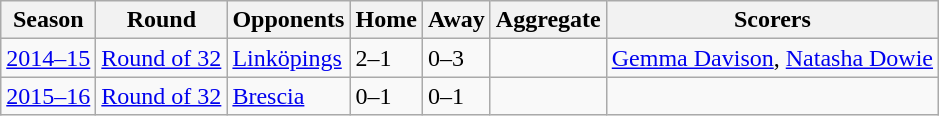<table class="wikitable">
<tr>
<th>Season</th>
<th>Round</th>
<th>Opponents</th>
<th>Home</th>
<th>Away</th>
<th>Aggregate</th>
<th>Scorers</th>
</tr>
<tr>
<td><a href='#'>2014–15</a></td>
<td><a href='#'>Round of 32</a></td>
<td> <a href='#'>Linköpings</a></td>
<td>2–1</td>
<td>0–3</td>
<td></td>
<td><a href='#'>Gemma Davison</a>, <a href='#'>Natasha Dowie</a></td>
</tr>
<tr>
<td><a href='#'>2015–16</a></td>
<td><a href='#'>Round of 32</a></td>
<td> <a href='#'>Brescia</a></td>
<td>0–1</td>
<td>0–1</td>
<td></td>
<td></td>
</tr>
</table>
